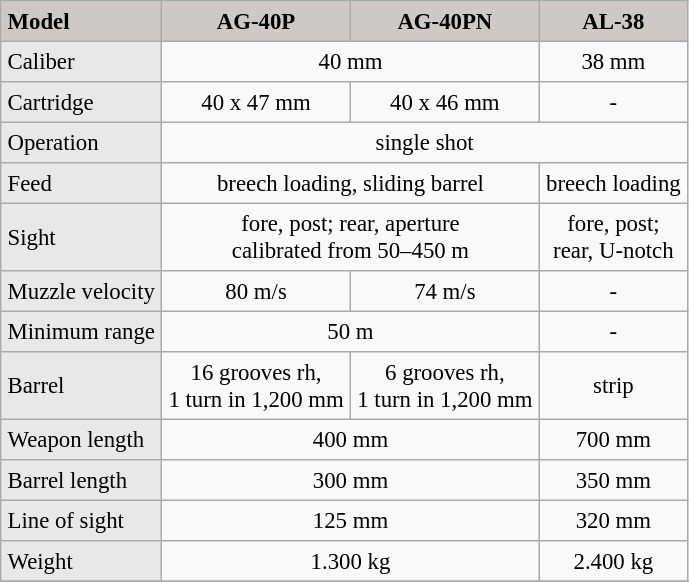<table border="2" align="center" cellspacing="0" cellpadding="4" rules="all" style="margin:0.5em 0 0 0; border:solid 1px #AAAAAA; border-collapse:collapse; background-color:#F9F9F9; font-size:95%; empty-cells:show;">
<tr>
<th align="left" bgcolor="#CDC9C9">Model</th>
<th bgcolor="#CDC9C9"><strong>AG-40P</strong></th>
<th bgcolor="#CDC9C9"><strong>AG-40PN</strong></th>
<th bgcolor="#CDC9C9"><strong>AL-38</strong></th>
</tr>
<tr>
<td bgcolor="#E8E8E8">Caliber</td>
<td colspan=2 style="text-align:center;">40 mm</td>
<td align="center">38 mm</td>
</tr>
<tr>
<td bgcolor="#E8E8E8">Cartridge</td>
<td align="center">40 x 47 mm</td>
<td align="center">40 x 46 mm</td>
<td align="center">-</td>
</tr>
<tr>
<td bgcolor="#E8E8E8">Operation</td>
<td colspan=3 style="text-align:center;">single shot</td>
</tr>
<tr>
<td bgcolor="#E8E8E8">Feed</td>
<td colspan=2 style="text-align:center;">breech loading, sliding barrel</td>
<td align="center">breech loading</td>
</tr>
<tr>
<td bgcolor="#E8E8E8">Sight</td>
<td colspan=2 style="text-align:center;">fore, post; rear, aperture<br> calibrated from 50–450 m</td>
<td align="center">fore, post; <br> rear, U-notch</td>
</tr>
<tr>
<td bgcolor="#E8E8E8">Muzzle velocity</td>
<td align="center">80 m/s</td>
<td align="center">74 m/s</td>
<td align="center">-</td>
</tr>
<tr>
<td bgcolor="#E8E8E8">Minimum range</td>
<td colspan=2 style="text-align:center;">50 m</td>
<td align="center">-</td>
</tr>
<tr>
<td bgcolor="#E8E8E8">Barrel</td>
<td align="center">16 grooves rh, <br> 1 turn in 1,200 mm</td>
<td align="center">6 grooves rh, <br> 1 turn in 1,200 mm</td>
<td align="center">strip</td>
</tr>
<tr>
<td bgcolor="#E8E8E8">Weapon length</td>
<td colspan=2 style="text-align:center;">400 mm</td>
<td align="center">700 mm</td>
</tr>
<tr>
<td bgcolor="#E8E8E8">Barrel length</td>
<td colspan=2 style="text-align:center;">300 mm</td>
<td align="center">350 mm</td>
</tr>
<tr>
<td bgcolor="#E8E8E8">Line of sight</td>
<td colspan=2 style="text-align:center;">125 mm</td>
<td align="center">320 mm</td>
</tr>
<tr>
<td bgcolor="#E8E8E8">Weight</td>
<td colspan=2 style="text-align:center;">1.300 kg</td>
<td align="center">2.400 kg</td>
</tr>
<tr>
</tr>
</table>
